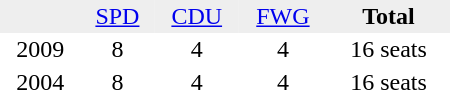<table border="0" cellpadding="2" cellspacing="0" width="300">
<tr bgcolor="#eeeeee" align="center">
<td></td>
<td><a href='#'>SPD</a></td>
<td><a href='#'>CDU</a></td>
<td><a href='#'>FWG</a></td>
<td><strong>Total</strong></td>
</tr>
<tr align="center">
<td>2009</td>
<td>8</td>
<td>4</td>
<td>4</td>
<td>16 seats</td>
</tr>
<tr align="center">
<td>2004</td>
<td>8</td>
<td>4</td>
<td>4</td>
<td>16 seats</td>
</tr>
</table>
